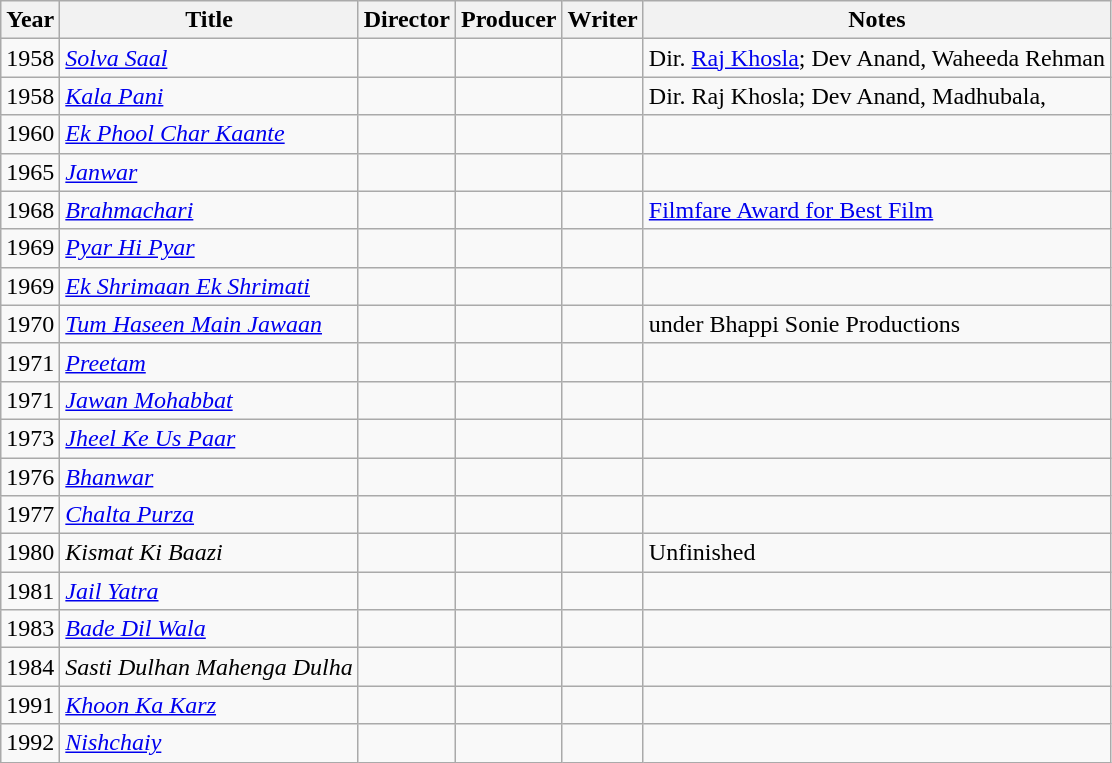<table class="wikitable">
<tr>
<th>Year</th>
<th>Title</th>
<th>Director</th>
<th>Producer</th>
<th>Writer</th>
<th>Notes</th>
</tr>
<tr>
<td>1958</td>
<td><em><a href='#'>Solva Saal</a></em></td>
<td></td>
<td></td>
<td></td>
<td>Dir. <a href='#'>Raj Khosla</a>; Dev Anand, Waheeda Rehman</td>
</tr>
<tr>
<td>1958</td>
<td><em><a href='#'>Kala Pani</a></em></td>
<td></td>
<td></td>
<td></td>
<td>Dir. Raj Khosla; Dev Anand, Madhubala,</td>
</tr>
<tr>
<td>1960</td>
<td><em><a href='#'>Ek Phool Char Kaante</a></em></td>
<td></td>
<td></td>
<td></td>
<td></td>
</tr>
<tr>
<td>1965</td>
<td><em><a href='#'>Janwar</a></em></td>
<td></td>
<td></td>
<td></td>
<td></td>
</tr>
<tr>
<td>1968</td>
<td><em><a href='#'>Brahmachari</a></em></td>
<td></td>
<td></td>
<td></td>
<td><a href='#'>Filmfare Award for Best Film</a></td>
</tr>
<tr>
<td>1969</td>
<td><em><a href='#'>Pyar Hi Pyar</a></em></td>
<td></td>
<td></td>
<td></td>
<td></td>
</tr>
<tr>
<td>1969</td>
<td><em><a href='#'>Ek Shrimaan Ek Shrimati</a></em></td>
<td></td>
<td></td>
<td></td>
<td></td>
</tr>
<tr>
<td>1970</td>
<td><em><a href='#'>Tum Haseen Main Jawaan</a></em></td>
<td></td>
<td></td>
<td></td>
<td>under Bhappi Sonie Productions</td>
</tr>
<tr>
<td>1971</td>
<td><em><a href='#'>Preetam</a></em></td>
<td></td>
<td></td>
<td></td>
<td></td>
</tr>
<tr>
<td>1971</td>
<td><em><a href='#'>Jawan Mohabbat</a></em></td>
<td></td>
<td></td>
<td></td>
<td></td>
</tr>
<tr>
<td>1973</td>
<td><em><a href='#'>Jheel Ke Us Paar</a></em></td>
<td></td>
<td></td>
<td></td>
<td></td>
</tr>
<tr>
<td>1976</td>
<td><em><a href='#'>Bhanwar</a></em></td>
<td></td>
<td></td>
<td></td>
<td></td>
</tr>
<tr>
<td>1977</td>
<td><em><a href='#'>Chalta Purza</a></em></td>
<td></td>
<td></td>
<td></td>
<td></td>
</tr>
<tr>
<td>1980</td>
<td><em>Kismat Ki Baazi</em></td>
<td></td>
<td></td>
<td></td>
<td>Unfinished</td>
</tr>
<tr>
<td>1981</td>
<td><em><a href='#'>Jail Yatra</a></em></td>
<td></td>
<td></td>
<td></td>
<td></td>
</tr>
<tr>
<td>1983</td>
<td><em><a href='#'>Bade Dil Wala</a></em></td>
<td></td>
<td></td>
<td></td>
<td></td>
</tr>
<tr>
<td>1984</td>
<td><em>Sasti Dulhan Mahenga Dulha</em></td>
<td></td>
<td></td>
<td></td>
<td></td>
</tr>
<tr>
<td>1991</td>
<td><em><a href='#'>Khoon Ka Karz</a></em></td>
<td></td>
<td></td>
<td></td>
<td></td>
</tr>
<tr>
<td>1992</td>
<td><em><a href='#'>Nishchaiy</a> </em></td>
<td></td>
<td></td>
<td></td>
<td></td>
</tr>
</table>
